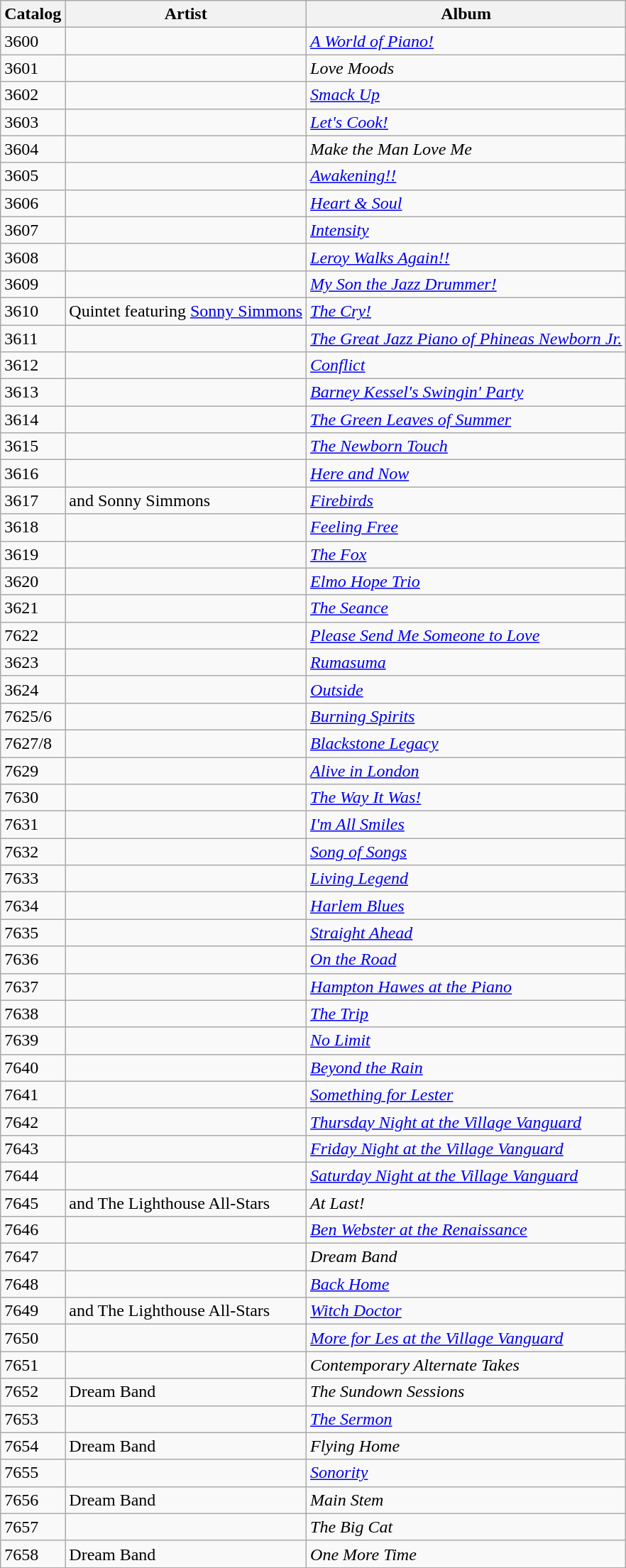<table class="wikitable sortable">
<tr>
<th>Catalog</th>
<th>Artist</th>
<th>Album</th>
</tr>
<tr>
<td>3600</td>
<td></td>
<td><em><a href='#'>A World of Piano!</a></em></td>
</tr>
<tr>
<td>3601</td>
<td></td>
<td><em>Love Moods</em></td>
</tr>
<tr>
<td>3602</td>
<td></td>
<td><em><a href='#'>Smack Up</a></em></td>
</tr>
<tr>
<td>3603</td>
<td></td>
<td><em><a href='#'>Let's Cook!</a></em></td>
</tr>
<tr>
<td>3604</td>
<td></td>
<td><em>Make the Man Love Me</em></td>
</tr>
<tr>
<td>3605</td>
<td></td>
<td><em><a href='#'>Awakening!!</a></em></td>
</tr>
<tr>
<td>3606</td>
<td></td>
<td><em><a href='#'>Heart & Soul</a></em></td>
</tr>
<tr>
<td>3607</td>
<td></td>
<td><em><a href='#'>Intensity</a></em></td>
</tr>
<tr>
<td>3608</td>
<td></td>
<td><em><a href='#'>Leroy Walks Again!!</a></em></td>
</tr>
<tr>
<td>3609</td>
<td></td>
<td><em><a href='#'>My Son the Jazz Drummer!</a></em></td>
</tr>
<tr>
<td>3610</td>
<td> Quintet featuring <a href='#'>Sonny Simmons</a></td>
<td><em><a href='#'>The Cry!</a></em></td>
</tr>
<tr>
<td>3611</td>
<td></td>
<td><em><a href='#'>The Great Jazz Piano of Phineas Newborn Jr.</a></em></td>
</tr>
<tr>
<td>3612</td>
<td></td>
<td><em><a href='#'>Conflict</a></em></td>
</tr>
<tr>
<td>3613</td>
<td></td>
<td><em><a href='#'>Barney Kessel's Swingin' Party</a></em></td>
</tr>
<tr>
<td>3614</td>
<td></td>
<td><em><a href='#'>The Green Leaves of Summer</a></em></td>
</tr>
<tr>
<td>3615</td>
<td></td>
<td><em><a href='#'>The Newborn Touch</a></em></td>
</tr>
<tr>
<td>3616</td>
<td></td>
<td><em><a href='#'>Here and Now</a></em></td>
</tr>
<tr>
<td>3617</td>
<td> and Sonny Simmons</td>
<td><em><a href='#'>Firebirds</a></em></td>
</tr>
<tr>
<td>3618</td>
<td></td>
<td><em><a href='#'>Feeling Free</a></em></td>
</tr>
<tr>
<td>3619</td>
<td></td>
<td><em><a href='#'>The Fox</a></em></td>
</tr>
<tr>
<td>3620</td>
<td></td>
<td><em><a href='#'>Elmo Hope Trio</a></em></td>
</tr>
<tr>
<td>3621</td>
<td></td>
<td><em><a href='#'>The Seance</a></em></td>
</tr>
<tr>
<td>7622</td>
<td></td>
<td><em><a href='#'>Please Send Me Someone to Love</a></em></td>
</tr>
<tr>
<td>3623</td>
<td></td>
<td><em><a href='#'>Rumasuma</a></em></td>
</tr>
<tr>
<td>3624</td>
<td></td>
<td><em><a href='#'>Outside</a></em></td>
</tr>
<tr>
<td>7625/6</td>
<td></td>
<td><em><a href='#'>Burning Spirits</a></em></td>
</tr>
<tr>
<td>7627/8</td>
<td></td>
<td><em><a href='#'>Blackstone Legacy</a></em></td>
</tr>
<tr>
<td>7629</td>
<td></td>
<td><em><a href='#'>Alive in London</a></em></td>
</tr>
<tr>
<td>7630</td>
<td></td>
<td><em><a href='#'>The Way It Was!</a></em></td>
</tr>
<tr>
<td>7631</td>
<td></td>
<td><em><a href='#'>I'm All Smiles</a></em></td>
</tr>
<tr>
<td>7632</td>
<td></td>
<td><em><a href='#'>Song of Songs</a></em></td>
</tr>
<tr>
<td>7633</td>
<td></td>
<td><em><a href='#'>Living Legend</a></em></td>
</tr>
<tr>
<td>7634</td>
<td></td>
<td><em><a href='#'>Harlem Blues</a></em></td>
</tr>
<tr>
<td>7635</td>
<td></td>
<td><em><a href='#'>Straight Ahead</a></em></td>
</tr>
<tr>
<td>7636</td>
<td></td>
<td><em><a href='#'>On the Road</a></em></td>
</tr>
<tr>
<td>7637</td>
<td></td>
<td><em><a href='#'>Hampton Hawes at the Piano</a></em></td>
</tr>
<tr>
<td>7638</td>
<td></td>
<td><em><a href='#'>The Trip</a></em></td>
</tr>
<tr>
<td>7639</td>
<td></td>
<td><em><a href='#'>No Limit</a></em></td>
</tr>
<tr>
<td>7640</td>
<td></td>
<td><em><a href='#'>Beyond the Rain</a></em></td>
</tr>
<tr>
<td>7641</td>
<td></td>
<td><em><a href='#'>Something for Lester</a></em></td>
</tr>
<tr>
<td>7642</td>
<td></td>
<td><em><a href='#'>Thursday Night at the Village Vanguard</a></em></td>
</tr>
<tr>
<td>7643</td>
<td></td>
<td><em><a href='#'>Friday Night at the Village Vanguard</a></em></td>
</tr>
<tr>
<td>7644</td>
<td></td>
<td><em><a href='#'>Saturday Night at the Village Vanguard</a></em></td>
</tr>
<tr>
<td>7645</td>
<td> and The Lighthouse All-Stars</td>
<td><em>At Last!</em></td>
</tr>
<tr>
<td>7646</td>
<td></td>
<td><em><a href='#'>Ben Webster at the Renaissance</a></em></td>
</tr>
<tr>
<td>7647</td>
<td></td>
<td><em>Dream Band</em></td>
</tr>
<tr>
<td>7648</td>
<td></td>
<td><em><a href='#'>Back Home</a></em></td>
</tr>
<tr>
<td>7649</td>
<td> and The Lighthouse All-Stars</td>
<td><em><a href='#'>Witch Doctor</a></em></td>
</tr>
<tr>
<td>7650</td>
<td></td>
<td><em><a href='#'>More for Les at the Village Vanguard</a></em></td>
</tr>
<tr>
<td>7651</td>
<td></td>
<td><em>Contemporary Alternate Takes</em></td>
</tr>
<tr>
<td>7652</td>
<td> Dream Band</td>
<td><em>The Sundown Sessions</em></td>
</tr>
<tr>
<td>7653</td>
<td></td>
<td><em><a href='#'>The Sermon</a></em></td>
</tr>
<tr>
<td>7654</td>
<td> Dream Band</td>
<td><em>Flying Home</em></td>
</tr>
<tr>
<td>7655</td>
<td></td>
<td><em><a href='#'>Sonority</a></em></td>
</tr>
<tr>
<td>7656</td>
<td> Dream Band</td>
<td><em>Main Stem</em></td>
</tr>
<tr>
<td>7657</td>
<td></td>
<td><em>The Big Cat</em></td>
</tr>
<tr>
<td>7658</td>
<td> Dream Band</td>
<td><em>One More Time</em></td>
</tr>
</table>
